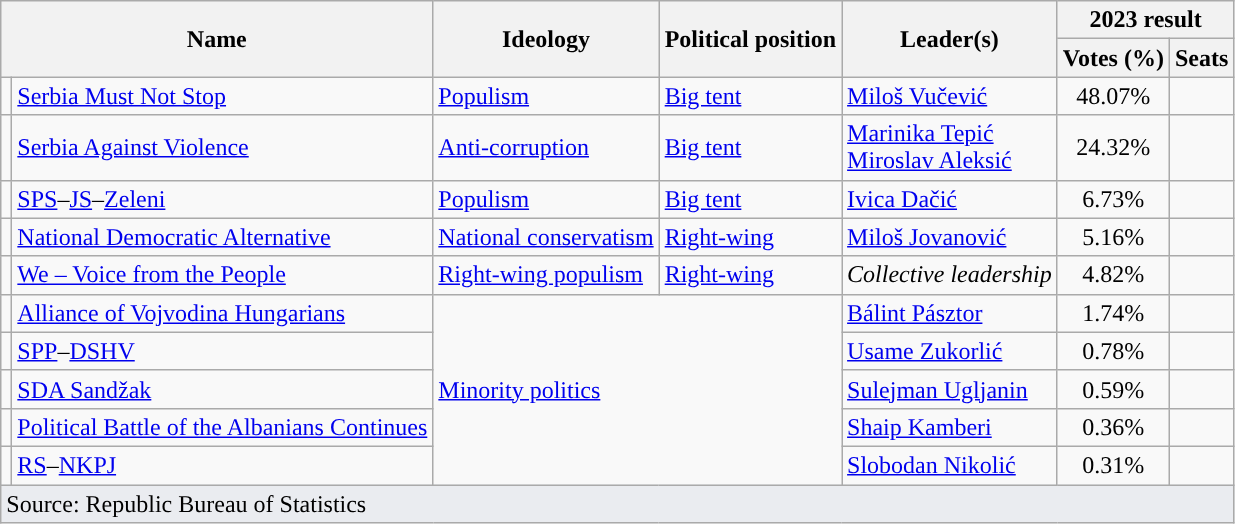<table class="wikitable" style="text-align:left">
<tr>
<th colspan="2" rowspan="2">Name</th>
<th rowspan="2">Ideology</th>
<th rowspan="2">Political position</th>
<th rowspan="2">Leader(s)</th>
<th colspan="2">2023 result</th>
</tr>
<tr>
<th>Votes (%)</th>
<th>Seats</th>
</tr>
<tr>
<td style="background:"></td>
<td><a href='#'>Serbia Must Not Stop</a></td>
<td><a href='#'>Populism</a></td>
<td><a href='#'>Big tent</a></td>
<td><a href='#'>Miloš Vučević</a></td>
<td style="text-align:center">48.07%</td>
<td></td>
</tr>
<tr>
<td style="background:"></td>
<td><a href='#'>Serbia Against Violence</a></td>
<td><a href='#'>Anti-corruption</a></td>
<td><a href='#'>Big tent</a></td>
<td><a href='#'>Marinika Tepić</a><br><a href='#'>Miroslav Aleksić</a></td>
<td style="text-align:center">24.32%</td>
<td></td>
</tr>
<tr>
<td style="background:"></td>
<td><a href='#'>SPS</a>–<a href='#'>JS</a>–<a href='#'>Zeleni</a></td>
<td><a href='#'>Populism</a></td>
<td><a href='#'>Big tent</a></td>
<td><a href='#'>Ivica Dačić</a></td>
<td style="text-align:center">6.73%</td>
<td></td>
</tr>
<tr>
<td style="background:"></td>
<td><a href='#'>National Democratic Alternative</a></td>
<td><a href='#'>National conservatism</a></td>
<td><a href='#'>Right-wing</a></td>
<td><a href='#'>Miloš Jovanović</a></td>
<td style="text-align:center">5.16%</td>
<td></td>
</tr>
<tr>
<td style="background:"></td>
<td><a href='#'>We – Voice from the People</a></td>
<td><a href='#'>Right-wing populism</a></td>
<td><a href='#'>Right-wing</a></td>
<td><em>Collective leadership</em></td>
<td style="text-align:center">4.82%</td>
<td></td>
</tr>
<tr>
<td style="background:"></td>
<td><a href='#'>Alliance of Vojvodina Hungarians</a></td>
<td colspan="2" rowspan="5"><a href='#'>Minority politics</a></td>
<td><a href='#'>Bálint Pásztor</a></td>
<td style="text-align:center">1.74%</td>
<td></td>
</tr>
<tr>
<td style="background:"></td>
<td><a href='#'>SPP</a>–<a href='#'>DSHV</a></td>
<td><a href='#'>Usame Zukorlić</a></td>
<td style="text-align:center">0.78%</td>
<td></td>
</tr>
<tr>
<td style="background:"></td>
<td><a href='#'>SDA Sandžak</a></td>
<td><a href='#'>Sulejman Ugljanin</a></td>
<td style="text-align:center">0.59%</td>
<td></td>
</tr>
<tr>
<td style="background:"></td>
<td><a href='#'>Political Battle of the Albanians Continues</a></td>
<td><a href='#'>Shaip Kamberi</a></td>
<td style="text-align:center">0.36%</td>
<td></td>
</tr>
<tr>
<td style="background:"></td>
<td><a href='#'>RS</a>–<a href='#'>NKPJ</a></td>
<td><a href='#'>Slobodan Nikolić</a></td>
<td style="text-align:center">0.31%</td>
<td></td>
</tr>
<tr>
<td style="background-color: #EAECF0" colspan="7">Source: Republic Bureau of Statistics</td>
</tr>
</table>
